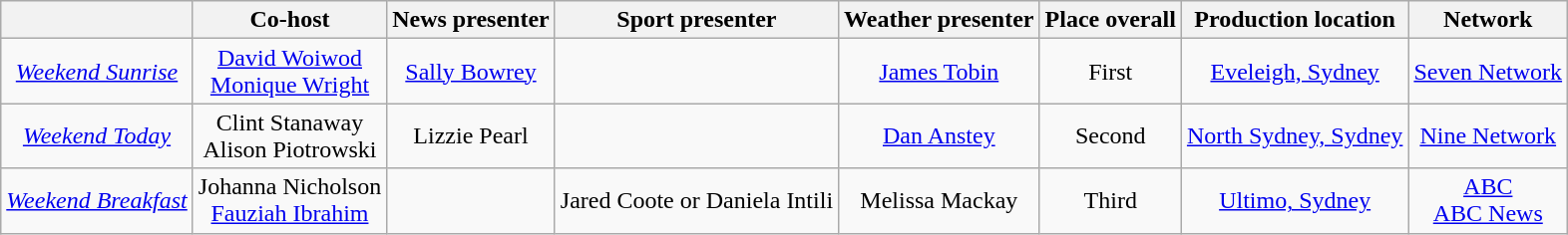<table class="wikitable">
<tr>
<th></th>
<th>Co-host</th>
<th>News presenter</th>
<th>Sport presenter</th>
<th>Weather presenter</th>
<th>Place overall</th>
<th>Production location</th>
<th>Network</th>
</tr>
<tr style="text-align:center">
<td><em><a href='#'>Weekend Sunrise</a></em></td>
<td><a href='#'>David Woiwod</a><br><a href='#'>Monique Wright</a></td>
<td><a href='#'>Sally Bowrey</a></td>
<td></td>
<td><a href='#'>James Tobin</a></td>
<td>First</td>
<td><a href='#'>Eveleigh, Sydney</a></td>
<td><a href='#'>Seven Network</a></td>
</tr>
<tr style="text-align:center">
<td><a href='#'><em>Weekend Today</em></a></td>
<td>Clint Stanaway<br> Alison Piotrowski</td>
<td>Lizzie Pearl</td>
<td></td>
<td><a href='#'>Dan Anstey</a></td>
<td>Second</td>
<td><a href='#'>North Sydney, Sydney</a></td>
<td><a href='#'>Nine Network</a></td>
</tr>
<tr style="text-align:center">
<td><em><a href='#'>Weekend Breakfast</a></em></td>
<td>Johanna Nicholson<br><a href='#'>Fauziah Ibrahim</a></td>
<td></td>
<td>Jared Coote or Daniela Intili</td>
<td>Melissa Mackay</td>
<td>Third</td>
<td><a href='#'>Ultimo, Sydney</a></td>
<td><a href='#'>ABC</a><br><a href='#'>ABC News</a></td>
</tr>
</table>
